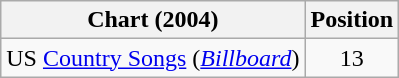<table class="wikitable sortable">
<tr>
<th scope="col">Chart (2004)</th>
<th scope="col">Position</th>
</tr>
<tr>
<td>US <a href='#'>Country Songs</a> (<em><a href='#'>Billboard</a></em>)</td>
<td align="center">13</td>
</tr>
</table>
